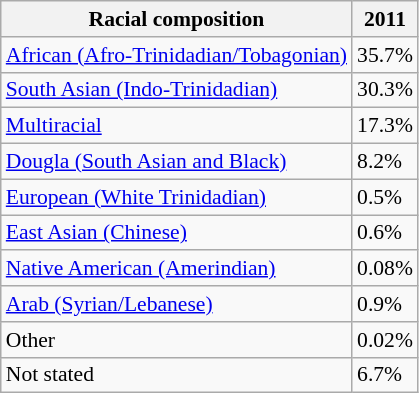<table class="wikitable sortable collapsible" style="font-size: 90%;">
<tr>
<th>Racial composition</th>
<th>2011</th>
</tr>
<tr>
<td><a href='#'>African (Afro-Trinidadian/Tobagonian)</a></td>
<td>35.7%</td>
</tr>
<tr>
<td><a href='#'>South Asian (Indo-Trinidadian)</a></td>
<td>30.3%</td>
</tr>
<tr>
<td><a href='#'>Multiracial</a></td>
<td>17.3%</td>
</tr>
<tr>
<td><a href='#'>Dougla (South Asian and Black)</a></td>
<td>8.2%</td>
</tr>
<tr>
<td><a href='#'>European (White Trinidadian)</a></td>
<td>0.5%</td>
</tr>
<tr>
<td><a href='#'>East Asian (Chinese)</a></td>
<td>0.6%</td>
</tr>
<tr>
<td><a href='#'>Native American (Amerindian)</a></td>
<td>0.08%</td>
</tr>
<tr>
<td><a href='#'>Arab (Syrian/Lebanese)</a></td>
<td>0.9%</td>
</tr>
<tr>
<td>Other</td>
<td>0.02%</td>
</tr>
<tr>
<td>Not stated</td>
<td>6.7%</td>
</tr>
</table>
